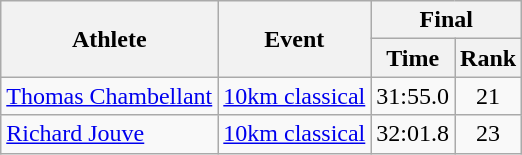<table class="wikitable">
<tr>
<th rowspan="2">Athlete</th>
<th rowspan="2">Event</th>
<th colspan="2">Final</th>
</tr>
<tr>
<th>Time</th>
<th>Rank</th>
</tr>
<tr>
<td rowspan="1"><a href='#'>Thomas Chambellant</a></td>
<td><a href='#'>10km classical</a></td>
<td align="center">31:55.0</td>
<td align="center">21</td>
</tr>
<tr>
<td rowspan="1"><a href='#'>Richard Jouve</a></td>
<td><a href='#'>10km classical</a></td>
<td align="center">32:01.8</td>
<td align="center">23</td>
</tr>
</table>
